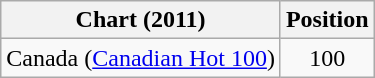<table class="wikitable">
<tr>
<th scope="col">Chart (2011)</th>
<th scope="col">Position</th>
</tr>
<tr>
<td>Canada (<a href='#'>Canadian Hot 100</a>)</td>
<td style="text-align:center;">100</td>
</tr>
</table>
